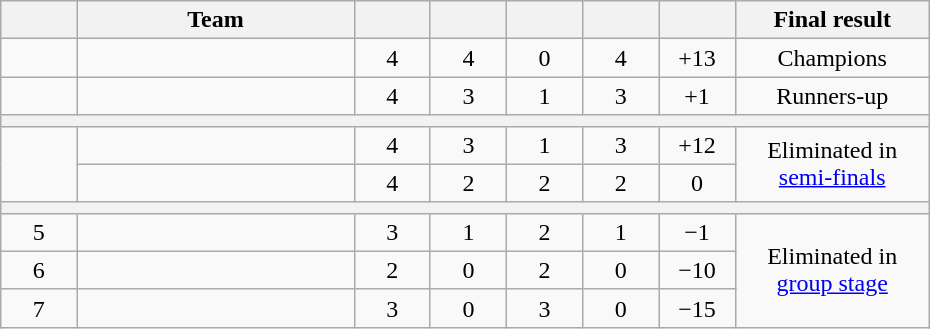<table class=wikitable style="text-align:center;" width=620>
<tr>
<th width=5.5%></th>
<th width=20%>Team</th>
<th width=5.5%></th>
<th width=5.5%></th>
<th width=5.5%></th>
<th width=5.5%></th>
<th width=5.5%></th>
<th width=14%>Final result</th>
</tr>
<tr>
<td></td>
<td align="left"></td>
<td>4</td>
<td>4</td>
<td>0</td>
<td>4</td>
<td>+13</td>
<td>Champions</td>
</tr>
<tr>
<td></td>
<td align="left"></td>
<td>4</td>
<td>3</td>
<td>1</td>
<td>3</td>
<td>+1</td>
<td>Runners-up</td>
</tr>
<tr>
<th colspan="8"></th>
</tr>
<tr>
<td rowspan="2"></td>
<td align="left"></td>
<td>4</td>
<td>3</td>
<td>1</td>
<td>3</td>
<td>+12</td>
<td rowspan="2">Eliminated in <a href='#'>semi-finals</a></td>
</tr>
<tr>
<td align="left"></td>
<td>4</td>
<td>2</td>
<td>2</td>
<td>2</td>
<td>0</td>
</tr>
<tr>
<th colspan="8"></th>
</tr>
<tr>
<td>5</td>
<td align="left"></td>
<td>3</td>
<td>1</td>
<td>2</td>
<td>1</td>
<td>−1</td>
<td rowspan="3">Eliminated in <a href='#'>group stage</a></td>
</tr>
<tr>
<td>6</td>
<td align="left"></td>
<td>2</td>
<td>0</td>
<td>2</td>
<td>0</td>
<td>−10</td>
</tr>
<tr>
<td>7</td>
<td align="left"></td>
<td>3</td>
<td>0</td>
<td>3</td>
<td>0</td>
<td>−15</td>
</tr>
</table>
